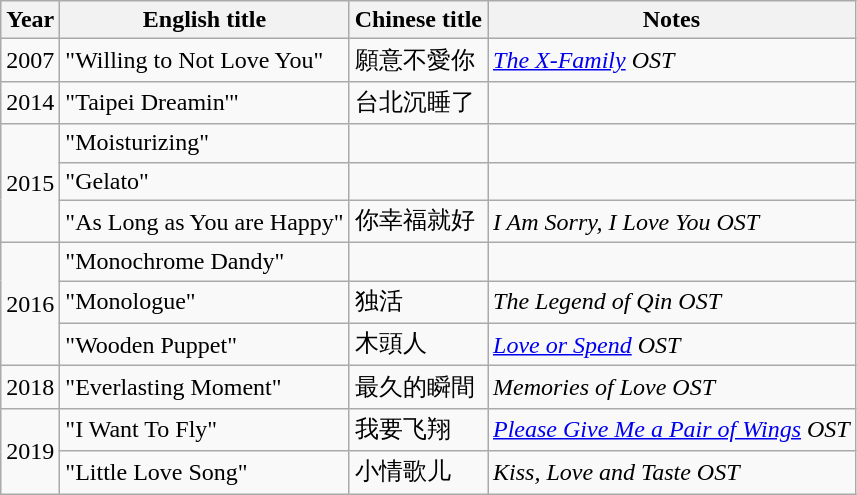<table class="wikitable">
<tr>
<th>Year</th>
<th>English title</th>
<th>Chinese title</th>
<th>Notes</th>
</tr>
<tr>
<td>2007</td>
<td>"Willing to Not Love You"</td>
<td>願意不愛你</td>
<td><em><a href='#'>The X-Family</a> OST</em></td>
</tr>
<tr>
<td>2014</td>
<td>"Taipei Dreamin'"</td>
<td>台北沉睡了</td>
<td></td>
</tr>
<tr>
<td rowspan=3>2015</td>
<td>"Moisturizing"</td>
<td></td>
<td></td>
</tr>
<tr>
<td>"Gelato"</td>
<td></td>
<td></td>
</tr>
<tr>
<td>"As Long as You are Happy"</td>
<td>你幸福就好</td>
<td><em>I Am Sorry, I Love You OST</em></td>
</tr>
<tr>
<td rowspan=3>2016</td>
<td>"Monochrome Dandy"</td>
<td></td>
<td></td>
</tr>
<tr>
<td>"Monologue"</td>
<td>独活</td>
<td><em>The Legend of Qin OST</em></td>
</tr>
<tr>
<td>"Wooden Puppet"</td>
<td>木頭人</td>
<td><em><a href='#'>Love or Spend</a> OST</em></td>
</tr>
<tr>
<td>2018</td>
<td>"Everlasting Moment"</td>
<td>最久的瞬間</td>
<td><em>Memories of Love OST</em></td>
</tr>
<tr>
<td rowspan=2>2019</td>
<td>"I Want To Fly"</td>
<td>我要飞翔</td>
<td><em><a href='#'>Please Give Me a Pair of Wings</a> OST</em></td>
</tr>
<tr>
<td>"Little Love Song"</td>
<td>小情歌儿</td>
<td><em>Kiss, Love and Taste OST</em></td>
</tr>
</table>
